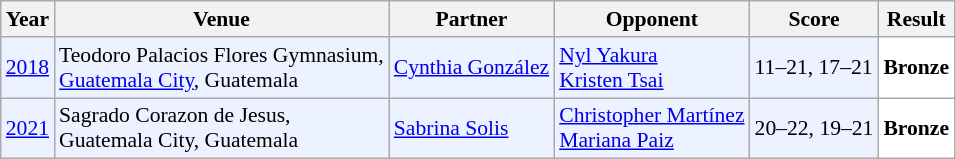<table class="sortable wikitable" style="font-size: 90%;">
<tr>
<th>Year</th>
<th>Venue</th>
<th>Partner</th>
<th>Opponent</th>
<th>Score</th>
<th>Result</th>
</tr>
<tr style="background:#ECF2FF">
<td align="center"><a href='#'>2018</a></td>
<td align="left">Teodoro Palacios Flores Gymnasium,<br><a href='#'>Guatemala City</a>, Guatemala</td>
<td align="left"> <a href='#'>Cynthia González</a></td>
<td align="left"> <a href='#'>Nyl Yakura</a><br> <a href='#'>Kristen Tsai</a></td>
<td align="left">11–21, 17–21</td>
<td style="text-align:left; background:white"> <strong>Bronze</strong></td>
</tr>
<tr style="background:#ECF2FF">
<td align="center"><a href='#'>2021</a></td>
<td align="left">Sagrado Corazon de Jesus,<br>Guatemala City, Guatemala</td>
<td align="left"> <a href='#'>Sabrina Solis</a></td>
<td align="left"> <a href='#'>Christopher Martínez</a><br> <a href='#'>Mariana Paiz</a></td>
<td align="left">20–22, 19–21</td>
<td style="text-align:left; background:white"> <strong>Bronze</strong></td>
</tr>
</table>
